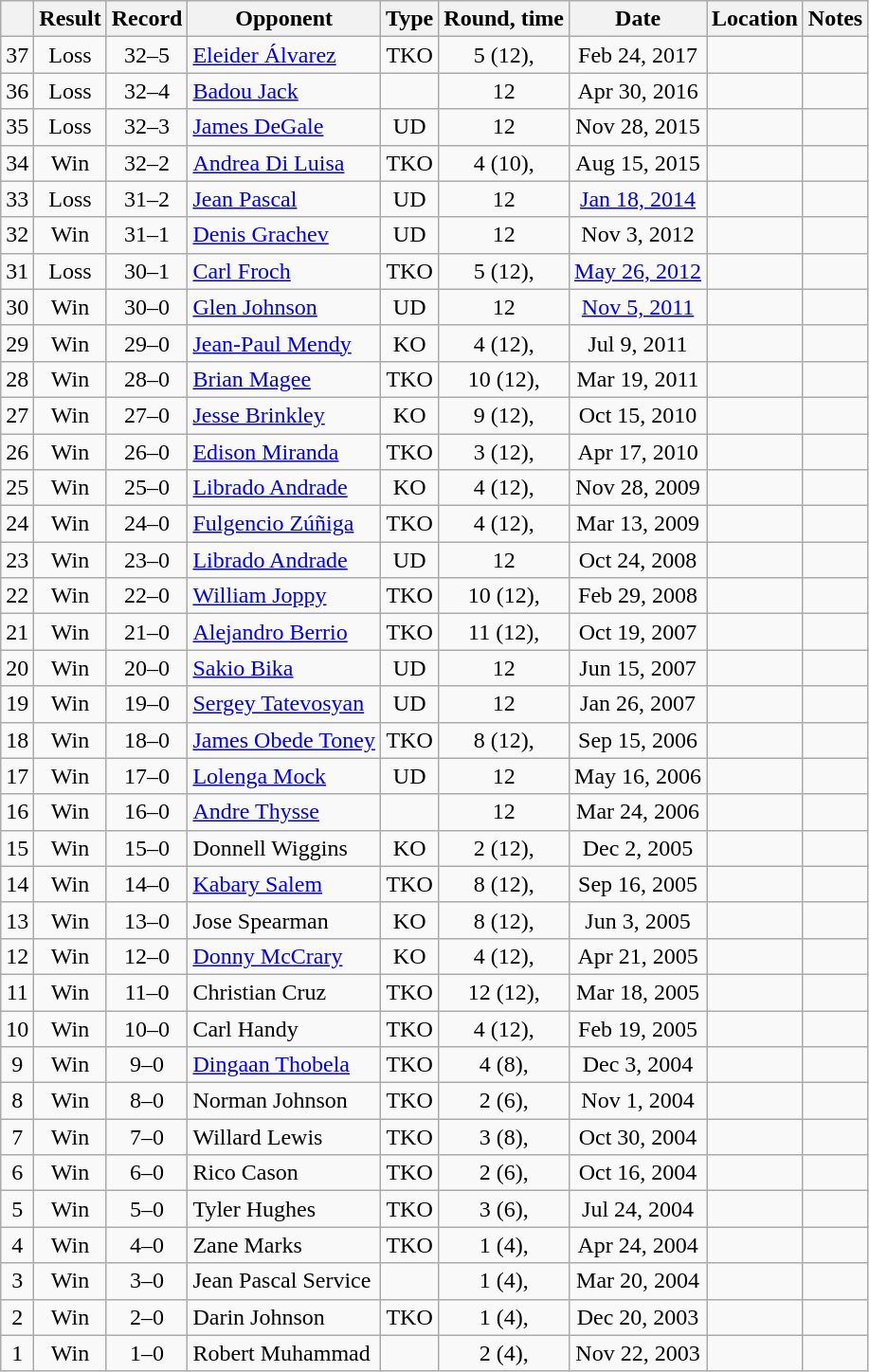<table class="wikitable" style="text-align:center">
<tr>
<th></th>
<th>Result</th>
<th>Record</th>
<th>Opponent</th>
<th>Type</th>
<th>Round, time</th>
<th>Date</th>
<th>Location</th>
<th>Notes</th>
</tr>
<tr>
<td>37</td>
<td>Loss</td>
<td>32–5</td>
<td style="text-align:left;"><a href='#'>Eleider Álvarez</a></td>
<td>TKO</td>
<td>5 (12), </td>
<td>Feb 24, 2017</td>
<td style="text-align:left;"></td>
<td style="text-align:left;"></td>
</tr>
<tr>
<td>36</td>
<td>Loss</td>
<td>32–4</td>
<td style="text-align:left;"><a href='#'>Badou Jack</a></td>
<td></td>
<td>12</td>
<td>Apr 30, 2016</td>
<td style="text-align:left;"></td>
<td style="text-align:left;"></td>
</tr>
<tr>
<td>35</td>
<td>Loss</td>
<td>32–3</td>
<td style="text-align:left;"><a href='#'>James DeGale</a></td>
<td>UD</td>
<td>12</td>
<td>Nov 28, 2015</td>
<td style="text-align:left;"></td>
<td style="text-align:left;"></td>
</tr>
<tr>
<td>34</td>
<td>Win</td>
<td>32–2</td>
<td style="text-align:left;"><a href='#'>Andrea Di Luisa</a></td>
<td>TKO</td>
<td>4 (10), </td>
<td>Aug 15, 2015</td>
<td style="text-align:left;"></td>
<td></td>
</tr>
<tr>
<td>33</td>
<td>Loss</td>
<td>31–2</td>
<td style="text-align:left;"><a href='#'>Jean Pascal</a></td>
<td>UD</td>
<td>12</td>
<td><a href='#'>Jan 18, 2014</a></td>
<td style="text-align:left;"></td>
<td style="text-align:left;"></td>
</tr>
<tr>
<td>32</td>
<td>Win</td>
<td>31–1</td>
<td style="text-align:left;"><a href='#'>Denis Grachev</a></td>
<td>UD</td>
<td>12</td>
<td>Nov 3, 2012</td>
<td style="text-align:left;"></td>
<td style="text-align:left;"></td>
</tr>
<tr>
<td>31</td>
<td>Loss</td>
<td>30–1</td>
<td style="text-align:left;"><a href='#'>Carl Froch</a></td>
<td>TKO</td>
<td>5 (12), </td>
<td><a href='#'>May 26, 2012</a></td>
<td style="text-align:left;"></td>
<td style="text-align:left;"></td>
</tr>
<tr>
<td>30</td>
<td>Win</td>
<td>30–0</td>
<td style="text-align:left;"><a href='#'>Glen Johnson</a></td>
<td>UD</td>
<td>12</td>
<td><a href='#'>Nov 5, 2011</a></td>
<td style="text-align:left;"></td>
<td style="text-align:left;"></td>
</tr>
<tr>
<td>29</td>
<td>Win</td>
<td>29–0</td>
<td style="text-align:left;"><a href='#'>Jean-Paul Mendy</a></td>
<td>KO</td>
<td>4 (12), </td>
<td>Jul 9, 2011</td>
<td style="text-align:left;"></td>
<td style="text-align:left;"></td>
</tr>
<tr>
<td>28</td>
<td>Win</td>
<td>28–0</td>
<td style="text-align:left;"><a href='#'>Brian Magee</a></td>
<td>TKO</td>
<td>10 (12), </td>
<td>Mar 19, 2011</td>
<td style="text-align:left;"></td>
<td style="text-align:left;"></td>
</tr>
<tr>
<td>27</td>
<td>Win</td>
<td>27–0</td>
<td style="text-align:left;"><a href='#'>Jesse Brinkley</a></td>
<td>KO</td>
<td>9 (12), </td>
<td>Oct 15, 2010</td>
<td style="text-align:left;"></td>
<td style="text-align:left;"></td>
</tr>
<tr>
<td>26</td>
<td>Win</td>
<td>26–0</td>
<td style="text-align:left;"><a href='#'>Edison Miranda</a></td>
<td>TKO</td>
<td>3 (12), </td>
<td>Apr 17, 2010</td>
<td style="text-align:left;"></td>
<td style="text-align:left;"></td>
</tr>
<tr>
<td>25</td>
<td>Win</td>
<td>25–0</td>
<td style="text-align:left;"><a href='#'>Librado Andrade</a></td>
<td>KO</td>
<td>4 (12), </td>
<td>Nov 28, 2009</td>
<td style="text-align:left;"></td>
<td style="text-align:left;"></td>
</tr>
<tr>
<td>24</td>
<td>Win</td>
<td>24–0</td>
<td style="text-align:left;"><a href='#'>Fulgencio Zúñiga</a></td>
<td>TKO</td>
<td>4 (12), </td>
<td>Mar 13, 2009</td>
<td style="text-align:left;"></td>
<td style="text-align:left;"></td>
</tr>
<tr>
<td>23</td>
<td>Win</td>
<td>23–0</td>
<td style="text-align:left;"><a href='#'>Librado Andrade</a></td>
<td>UD</td>
<td>12</td>
<td>Oct 24, 2008</td>
<td style="text-align:left;"></td>
<td style="text-align:left;"></td>
</tr>
<tr>
<td>22</td>
<td>Win</td>
<td>22–0</td>
<td style="text-align:left;"><a href='#'>William Joppy</a></td>
<td>TKO</td>
<td>10 (12), </td>
<td>Feb 29, 2008</td>
<td style="text-align:left;"></td>
<td style="text-align:left;"></td>
</tr>
<tr>
<td>21</td>
<td>Win</td>
<td>21–0</td>
<td style="text-align:left;"><a href='#'>Alejandro Berrio</a></td>
<td>TKO</td>
<td>11 (12), </td>
<td>Oct 19, 2007</td>
<td style="text-align:left;"></td>
<td style="text-align:left;"></td>
</tr>
<tr>
<td>20</td>
<td>Win</td>
<td>20–0</td>
<td style="text-align:left;"><a href='#'>Sakio Bika</a></td>
<td>UD</td>
<td>12</td>
<td>Jun 15, 2007</td>
<td style="text-align:left;"></td>
<td></td>
</tr>
<tr>
<td>19</td>
<td>Win</td>
<td>19–0</td>
<td style="text-align:left;"><a href='#'>Sergey Tatevosyan</a></td>
<td>UD</td>
<td>12</td>
<td>Jan 26, 2007</td>
<td style="text-align:left;"></td>
<td style="text-align:left;"></td>
</tr>
<tr>
<td>18</td>
<td>Win</td>
<td>18–0</td>
<td style="text-align:left;"><a href='#'>James Obede Toney</a></td>
<td>TKO</td>
<td>8 (12), </td>
<td>Sep 15, 2006</td>
<td style="text-align:left;"></td>
<td style="text-align:left;"></td>
</tr>
<tr>
<td>17</td>
<td>Win</td>
<td>17–0</td>
<td style="text-align:left;"><a href='#'>Lolenga Mock</a></td>
<td>UD</td>
<td>12</td>
<td>May 16, 2006</td>
<td style="text-align:left;"></td>
<td style="text-align:left;"></td>
</tr>
<tr>
<td>16</td>
<td>Win</td>
<td>16–0</td>
<td style="text-align:left;"><a href='#'>Andre Thysse</a></td>
<td></td>
<td>12</td>
<td>Mar 24, 2006</td>
<td style="text-align:left;"></td>
<td style="text-align:left;"></td>
</tr>
<tr>
<td>15</td>
<td>Win</td>
<td>15–0</td>
<td style="text-align:left;">Donnell Wiggins</td>
<td>KO</td>
<td>2 (12), </td>
<td>Dec 2, 2005</td>
<td style="text-align:left;"></td>
<td style="text-align:left;"></td>
</tr>
<tr>
<td>14</td>
<td>Win</td>
<td>14–0</td>
<td style="text-align:left;"><a href='#'>Kabary Salem</a></td>
<td>TKO</td>
<td>8 (12), </td>
<td>Sep 16, 2005</td>
<td style="text-align:left;"></td>
<td style="text-align:left;"></td>
</tr>
<tr>
<td>13</td>
<td>Win</td>
<td>13–0</td>
<td style="text-align:left;">Jose Spearman</td>
<td>KO</td>
<td>8 (12), </td>
<td>Jun 3, 2005</td>
<td style="text-align:left;"></td>
<td style="text-align:left;"></td>
</tr>
<tr>
<td>12</td>
<td>Win</td>
<td>12–0</td>
<td style="text-align:left;"><a href='#'>Donny McCrary</a></td>
<td>KO</td>
<td>4 (12), </td>
<td>Apr 21, 2005</td>
<td style="text-align:left;"></td>
<td style="text-align:left;"></td>
</tr>
<tr>
<td>11</td>
<td>Win</td>
<td>11–0</td>
<td style="text-align:left;">Christian Cruz</td>
<td>TKO</td>
<td>12 (12), </td>
<td>Mar 18, 2005</td>
<td style="text-align:left;"></td>
<td style="text-align:left;"></td>
</tr>
<tr>
<td>10</td>
<td>Win</td>
<td>10–0</td>
<td style="text-align:left;">Carl Handy</td>
<td>TKO</td>
<td>4 (12), </td>
<td>Feb 19, 2005</td>
<td style="text-align:left;"></td>
<td style="text-align:left;"></td>
</tr>
<tr>
<td>9</td>
<td>Win</td>
<td>9–0</td>
<td style="text-align:left;"><a href='#'>Dingaan Thobela</a></td>
<td>TKO</td>
<td>4 (8), </td>
<td>Dec 3, 2004</td>
<td style="text-align:left;"></td>
<td></td>
</tr>
<tr>
<td>8</td>
<td>Win</td>
<td>8–0</td>
<td style="text-align:left;">Norman Johnson</td>
<td>TKO</td>
<td>2 (6), </td>
<td>Nov 1, 2004</td>
<td style="text-align:left;"></td>
<td></td>
</tr>
<tr>
<td>7</td>
<td>Win</td>
<td>7–0</td>
<td style="text-align:left;">Willard Lewis</td>
<td>TKO</td>
<td>3 (8), </td>
<td>Oct 30, 2004</td>
<td style="text-align:left;"></td>
<td></td>
</tr>
<tr>
<td>6</td>
<td>Win</td>
<td>6–0</td>
<td style="text-align:left;">Rico Cason</td>
<td>TKO</td>
<td>2 (6), </td>
<td>Oct 16, 2004</td>
<td style="text-align:left;"></td>
<td></td>
</tr>
<tr>
<td>5</td>
<td>Win</td>
<td>5–0</td>
<td style="text-align:left;">Tyler Hughes</td>
<td>TKO</td>
<td>3 (6), </td>
<td>Jul 24, 2004</td>
<td style="text-align:left;"></td>
<td></td>
</tr>
<tr>
<td>4</td>
<td>Win</td>
<td>4–0</td>
<td style="text-align:left;">Zane Marks</td>
<td>TKO</td>
<td>1 (4), </td>
<td>Apr 24, 2004</td>
<td style="text-align:left;"></td>
<td></td>
</tr>
<tr>
<td>3</td>
<td>Win</td>
<td>3–0</td>
<td style="text-align:left;">Jean Pascal Service</td>
<td></td>
<td>1 (4), </td>
<td>Mar 20, 2004</td>
<td style="text-align:left;"></td>
<td></td>
</tr>
<tr>
<td>2</td>
<td>Win</td>
<td>2–0</td>
<td style="text-align:left;">Darin Johnson</td>
<td>TKO</td>
<td>1 (4), </td>
<td>Dec 20, 2003</td>
<td style="text-align:left;"></td>
<td></td>
</tr>
<tr>
<td>1</td>
<td>Win</td>
<td>1–0</td>
<td style="text-align:left;">Robert Muhammad</td>
<td></td>
<td>2 (4), </td>
<td>Nov 22, 2003</td>
<td style="text-align:left;"></td>
<td></td>
</tr>
</table>
